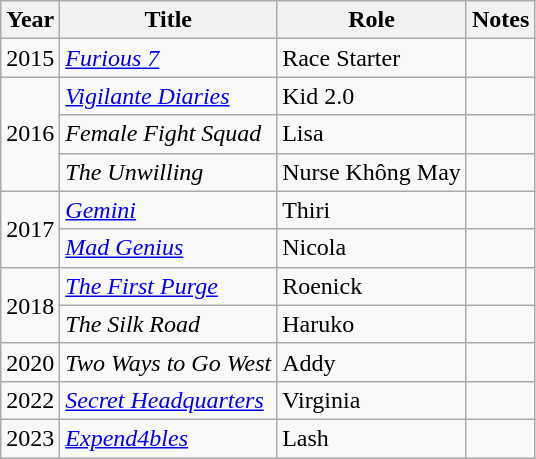<table class="wikitable sortable">
<tr>
<th>Year</th>
<th>Title</th>
<th>Role</th>
<th class="unsortable">Notes</th>
</tr>
<tr>
<td>2015</td>
<td><em><a href='#'>Furious 7</a></em></td>
<td>Race Starter</td>
<td></td>
</tr>
<tr>
<td rowspan=3>2016</td>
<td><em><a href='#'>Vigilante Diaries</a></em></td>
<td>Kid 2.0</td>
<td></td>
</tr>
<tr>
<td><em>Female Fight Squad</em></td>
<td>Lisa</td>
<td></td>
</tr>
<tr>
<td><em>The Unwilling</em></td>
<td>Nurse Không May</td>
<td></td>
</tr>
<tr>
<td rowspan=2>2017</td>
<td><em><a href='#'>Gemini</a></em></td>
<td>Thiri</td>
<td></td>
</tr>
<tr>
<td><em><a href='#'>Mad Genius</a></em></td>
<td>Nicola</td>
<td></td>
</tr>
<tr>
<td rowspan=2>2018</td>
<td><em><a href='#'>The First Purge</a></em></td>
<td>Roenick</td>
<td></td>
</tr>
<tr>
<td><em>The Silk Road</em></td>
<td>Haruko</td>
<td></td>
</tr>
<tr>
<td>2020</td>
<td><em>Two Ways to Go West</em></td>
<td>Addy</td>
<td></td>
</tr>
<tr>
<td>2022</td>
<td><em><a href='#'>Secret Headquarters</a></em></td>
<td>Virginia</td>
<td></td>
</tr>
<tr>
<td>2023</td>
<td><em><a href='#'>Expend4bles</a></em></td>
<td>Lash</td>
<td></td>
</tr>
</table>
